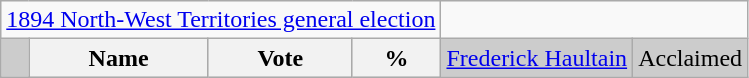<table class="wikitable">
<tr>
<td colspan=4 align=center><a href='#'>1894 North-West Territories general election</a></td>
</tr>
<tr bgcolor="CCCCCC">
<td></td>
<th>Name</th>
<th>Vote</th>
<th>%<br></th>
<td><a href='#'>Frederick Haultain</a></td>
<td colspan="2" align=center>Acclaimed</td>
</tr>
</table>
